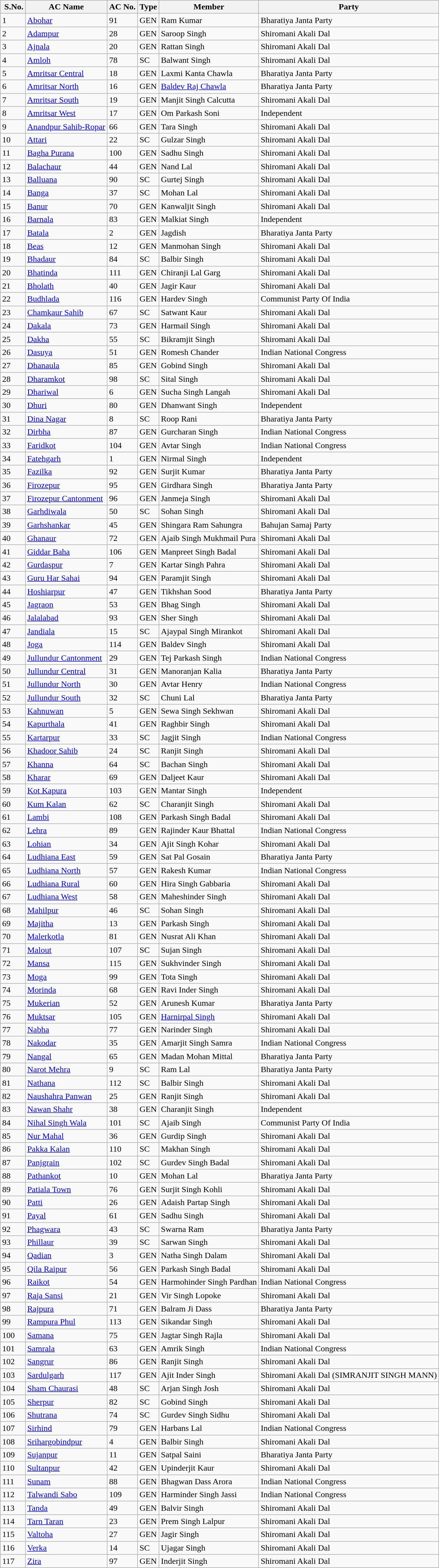<table class="wikitable sortable">
<tr>
<th rowspan="1"> S.No.</th>
<th colspan="1" rowspan="1">AC Name</th>
<th colspan="1" rowspan="1">AC No.</th>
<th colspan="1" rowspan="1">Type</th>
<th colspan="1" rowspan="1">Member</th>
<th colspan="1" rowspan="1">Party</th>
</tr>
<tr>
<td>1</td>
<td><a href='#'>Abohar</a></td>
<td>91</td>
<td>GEN</td>
<td>Ram Kumar</td>
<td>Bharatiya Janta Party</td>
</tr>
<tr>
<td>2</td>
<td><a href='#'>Adampur</a></td>
<td>28</td>
<td>GEN</td>
<td>Saroop Singh</td>
<td>Shiromani Akali Dal</td>
</tr>
<tr>
<td>3</td>
<td><a href='#'>Ajnala</a></td>
<td>20</td>
<td>GEN</td>
<td>Rattan Singh</td>
<td>Shiromani Akali Dal</td>
</tr>
<tr>
<td>4</td>
<td><a href='#'>Amloh</a></td>
<td>78</td>
<td>SC</td>
<td>Balwant Singh</td>
<td>Shiromani Akali Dal</td>
</tr>
<tr>
<td>5</td>
<td><a href='#'>Amritsar Central</a></td>
<td>18</td>
<td>GEN</td>
<td>Laxmi Kanta Chawla</td>
<td>Bharatiya Janta Party</td>
</tr>
<tr>
<td>6</td>
<td><a href='#'>Amritsar North</a></td>
<td>16</td>
<td>GEN</td>
<td><a href='#'>Baldev Raj Chawla</a></td>
<td>Bharatiya Janta Party</td>
</tr>
<tr>
<td>7</td>
<td><a href='#'>Amritsar South</a></td>
<td>19</td>
<td>GEN</td>
<td>Manjit Singh Calcutta</td>
<td>Shiromani Akali Dal</td>
</tr>
<tr>
<td>8</td>
<td><a href='#'>Amritsar West</a></td>
<td>17</td>
<td>GEN</td>
<td>Om Parkash Soni</td>
<td>Independent</td>
</tr>
<tr>
<td>9</td>
<td><a href='#'>Anandpur Sahib-Ropar</a></td>
<td>66</td>
<td>GEN</td>
<td>Tara Singh</td>
<td>Shiromani Akali Dal</td>
</tr>
<tr>
<td>10</td>
<td><a href='#'>Attari</a></td>
<td>22</td>
<td>SC</td>
<td>Gulzar Singh</td>
<td>Shiromani Akali Dal</td>
</tr>
<tr>
<td>11</td>
<td><a href='#'>Bagha Purana</a></td>
<td>100</td>
<td>GEN</td>
<td>Sadhu Singh</td>
<td>Shiromani Akali Dal</td>
</tr>
<tr>
<td>12</td>
<td><a href='#'>Balachaur</a></td>
<td>44</td>
<td>GEN</td>
<td>Nand Lal</td>
<td>Shiromani Akali Dal</td>
</tr>
<tr>
<td>13</td>
<td><a href='#'>Balluana</a></td>
<td>90</td>
<td>SC</td>
<td>Gurtej Singh</td>
<td>Shiromani Akali Dal</td>
</tr>
<tr>
<td>14</td>
<td><a href='#'>Banga</a></td>
<td>37</td>
<td>SC</td>
<td>Mohan Lal</td>
<td>Shiromani Akali Dal</td>
</tr>
<tr>
<td>15</td>
<td><a href='#'>Banur</a></td>
<td>70</td>
<td>GEN</td>
<td>Kanwaljit Singh</td>
<td>Shiromani Akali Dal</td>
</tr>
<tr>
<td>16</td>
<td><a href='#'>Barnala</a></td>
<td>83</td>
<td>GEN</td>
<td>Malkiat Singh</td>
<td>Independent</td>
</tr>
<tr>
<td>17</td>
<td><a href='#'>Batala</a></td>
<td>2</td>
<td>GEN</td>
<td>Jagdish</td>
<td>Bharatiya Janta Party</td>
</tr>
<tr>
<td>18</td>
<td><a href='#'>Beas</a></td>
<td>12</td>
<td>GEN</td>
<td>Manmohan Singh</td>
<td>Shiromani Akali Dal</td>
</tr>
<tr>
<td>19</td>
<td><a href='#'>Bhadaur</a></td>
<td>84</td>
<td>SC</td>
<td>Balbir Singh</td>
<td>Shiromani Akali Dal</td>
</tr>
<tr>
<td>20</td>
<td><a href='#'>Bhatinda</a></td>
<td>111</td>
<td>GEN</td>
<td>Chiranji Lal Garg</td>
<td>Shiromani Akali Dal</td>
</tr>
<tr>
<td>21</td>
<td><a href='#'>Bholath</a></td>
<td>40</td>
<td>GEN</td>
<td>Jagir Kaur</td>
<td>Shiromani Akali Dal</td>
</tr>
<tr>
<td>22</td>
<td><a href='#'>Budhlada</a></td>
<td>116</td>
<td>GEN</td>
<td>Hardev Singh</td>
<td>Communist Party Of India</td>
</tr>
<tr>
<td>23</td>
<td><a href='#'>Chamkaur Sahib</a></td>
<td>67</td>
<td>SC</td>
<td>Satwant Kaur</td>
<td>Shiromani Akali Dal</td>
</tr>
<tr>
<td>24</td>
<td><a href='#'>Dakala</a></td>
<td>73</td>
<td>GEN</td>
<td>Harmail Singh</td>
<td>Shiromani Akali Dal</td>
</tr>
<tr>
<td>25</td>
<td><a href='#'>Dakha</a></td>
<td>55</td>
<td>SC</td>
<td>Bikramjit Singh</td>
<td>Shiromani Akali Dal</td>
</tr>
<tr>
<td>26</td>
<td><a href='#'>Dasuya</a></td>
<td>51</td>
<td>GEN</td>
<td>Romesh Chander</td>
<td>Indian National Congress</td>
</tr>
<tr>
<td>27</td>
<td><a href='#'>Dhanaula</a></td>
<td>85</td>
<td>GEN</td>
<td>Gobind Singh</td>
<td>Shiromani Akali Dal</td>
</tr>
<tr>
<td>28</td>
<td><a href='#'>Dharamkot</a></td>
<td>98</td>
<td>SC</td>
<td>Sital Singh</td>
<td>Shiromani Akali Dal</td>
</tr>
<tr>
<td>29</td>
<td><a href='#'>Dhariwal</a></td>
<td>6</td>
<td>GEN</td>
<td>Sucha Singh Langah</td>
<td>Shiromani Akali Dal</td>
</tr>
<tr>
<td>30</td>
<td><a href='#'>Dhuri</a></td>
<td>80</td>
<td>GEN</td>
<td>Dhanwant Singh</td>
<td>Independent</td>
</tr>
<tr>
<td>31</td>
<td><a href='#'>Dina Nagar</a></td>
<td>8</td>
<td>SC</td>
<td>Roop Rani</td>
<td>Bharatiya Janta Party</td>
</tr>
<tr>
<td>32</td>
<td><a href='#'>Dirbha</a></td>
<td>87</td>
<td>GEN</td>
<td>Gurcharan Singh</td>
<td>Indian National Congress</td>
</tr>
<tr>
<td>33</td>
<td><a href='#'>Faridkot</a></td>
<td>104</td>
<td>GEN</td>
<td>Avtar Singh</td>
<td>Indian National Congress</td>
</tr>
<tr>
<td>34</td>
<td><a href='#'>Fatehgarh</a></td>
<td>1</td>
<td>GEN</td>
<td>Nirmal Singh</td>
<td>Independent</td>
</tr>
<tr>
<td>35</td>
<td><a href='#'>Fazilka</a></td>
<td>92</td>
<td>GEN</td>
<td>Surjit Kumar</td>
<td>Bharatiya Janta Party</td>
</tr>
<tr>
<td>36</td>
<td><a href='#'>Firozepur</a></td>
<td>95</td>
<td>GEN</td>
<td>Girdhara Singh</td>
<td>Bharatiya Janta Party</td>
</tr>
<tr>
<td>37</td>
<td><a href='#'>Firozepur Cantonment</a></td>
<td>96</td>
<td>GEN</td>
<td>Janmeja Singh</td>
<td>Shiromani Akali Dal</td>
</tr>
<tr>
<td>38</td>
<td><a href='#'>Garhdiwala</a></td>
<td>50</td>
<td>SC</td>
<td>Sohan Singh</td>
<td>Shiromani Akali Dal</td>
</tr>
<tr>
<td>39</td>
<td><a href='#'>Garhshankar</a></td>
<td>45</td>
<td>GEN</td>
<td>Shingara Ram Sahungra</td>
<td>Bahujan Samaj Party</td>
</tr>
<tr>
<td>40</td>
<td><a href='#'>Ghanaur</a></td>
<td>72</td>
<td>GEN</td>
<td>Ajaib Singh Mukhmail Pura</td>
<td>Shiromani Akali Dal</td>
</tr>
<tr>
<td>41</td>
<td><a href='#'>Giddar Baha</a></td>
<td>106</td>
<td>GEN</td>
<td>Manpreet Singh Badal</td>
<td>Shiromani Akali Dal</td>
</tr>
<tr>
<td>42</td>
<td><a href='#'>Gurdaspur</a></td>
<td>7</td>
<td>GEN</td>
<td>Kartar Singh Pahra</td>
<td>Shiromani Akali Dal</td>
</tr>
<tr>
<td>43</td>
<td><a href='#'>Guru Har Sahai</a></td>
<td>94</td>
<td>GEN</td>
<td>Paramjit Singh</td>
<td>Shiromani Akali Dal</td>
</tr>
<tr>
<td>44</td>
<td><a href='#'>Hoshiarpur</a></td>
<td>47</td>
<td>GEN</td>
<td>Tikhshan Sood</td>
<td>Bharatiya Janta Party</td>
</tr>
<tr>
<td>45</td>
<td><a href='#'>Jagraon</a></td>
<td>53</td>
<td>GEN</td>
<td>Bhag Singh</td>
<td>Shiromani Akali Dal</td>
</tr>
<tr>
<td>46</td>
<td><a href='#'>Jalalabad</a></td>
<td>93</td>
<td>GEN</td>
<td>Sher Singh</td>
<td>Shiromani Akali Dal</td>
</tr>
<tr>
<td>47</td>
<td><a href='#'>Jandiala</a></td>
<td>15</td>
<td>SC</td>
<td>Ajaypal Singh Mirankot</td>
<td>Shiromani Akali Dal</td>
</tr>
<tr>
<td>48</td>
<td><a href='#'>Joga</a></td>
<td>114</td>
<td>GEN</td>
<td>Baldev Singh</td>
<td>Shiromani Akali Dal</td>
</tr>
<tr>
<td>49</td>
<td><a href='#'>Jullundur Cantonment</a></td>
<td>29</td>
<td>GEN</td>
<td>Tej Parkash Singh</td>
<td>Indian National Congress</td>
</tr>
<tr>
<td>50</td>
<td><a href='#'>Jullundur Central</a></td>
<td>31</td>
<td>GEN</td>
<td>Manoranjan Kalia</td>
<td>Bharatiya Janta Party</td>
</tr>
<tr>
<td>51</td>
<td><a href='#'>Jullundur North</a></td>
<td>30</td>
<td>GEN</td>
<td>Avtar Henry</td>
<td>Indian National Congress</td>
</tr>
<tr>
<td>52</td>
<td><a href='#'>Jullundur South</a></td>
<td>32</td>
<td>SC</td>
<td>Chuni Lal</td>
<td>Bharatiya Janta Party</td>
</tr>
<tr>
<td>53</td>
<td><a href='#'>Kahnuwan</a></td>
<td>5</td>
<td>GEN</td>
<td>Sewa Singh Sekhwan</td>
<td>Shiromani Akali Dal</td>
</tr>
<tr>
<td>54</td>
<td><a href='#'>Kapurthala</a></td>
<td>41</td>
<td>GEN</td>
<td>Raghbir Singh</td>
<td>Shiromani Akali Dal</td>
</tr>
<tr>
<td>55</td>
<td><a href='#'>Kartarpur</a></td>
<td>33</td>
<td>SC</td>
<td>Jagjit Singh</td>
<td>Indian National Congress</td>
</tr>
<tr>
<td>56</td>
<td><a href='#'>Khadoor Sahib</a></td>
<td>24</td>
<td>SC</td>
<td>Ranjit Singh</td>
<td>Shiromani Akali Dal</td>
</tr>
<tr>
<td>57</td>
<td><a href='#'>Khanna</a></td>
<td>64</td>
<td>SC</td>
<td>Bachan Singh</td>
<td>Shiromani Akali Dal</td>
</tr>
<tr>
<td>58</td>
<td><a href='#'>Kharar</a></td>
<td>69</td>
<td>GEN</td>
<td>Daljeet Kaur</td>
<td>Shiromani Akali Dal</td>
</tr>
<tr>
<td>59</td>
<td><a href='#'>Kot Kapura</a></td>
<td>103</td>
<td>GEN</td>
<td>Mantar Singh</td>
<td>Independent</td>
</tr>
<tr>
<td>60</td>
<td><a href='#'>Kum Kalan</a></td>
<td>62</td>
<td>SC</td>
<td>Charanjit Singh</td>
<td>Shiromani Akali Dal</td>
</tr>
<tr>
<td>61</td>
<td><a href='#'>Lambi</a></td>
<td>108</td>
<td>GEN</td>
<td>Parkash Singh Badal</td>
<td>Shiromani Akali Dal</td>
</tr>
<tr>
<td>62</td>
<td><a href='#'>Lehra</a></td>
<td>89</td>
<td>GEN</td>
<td>Rajinder Kaur Bhattal</td>
<td>Indian National Congress</td>
</tr>
<tr>
<td>63</td>
<td><a href='#'>Lohian</a></td>
<td>34</td>
<td>GEN</td>
<td>Ajit Singh Kohar</td>
<td>Shiromani Akali Dal</td>
</tr>
<tr>
<td>64</td>
<td><a href='#'>Ludhiana East</a></td>
<td>59</td>
<td>GEN</td>
<td>Sat Pal Gosain</td>
<td>Bharatiya Janta Party</td>
</tr>
<tr>
<td>65</td>
<td><a href='#'>Ludhiana North</a></td>
<td>57</td>
<td>GEN</td>
<td>Rakesh Kumar</td>
<td>Indian National Congress</td>
</tr>
<tr>
<td>66</td>
<td><a href='#'>Ludhiana Rural</a></td>
<td>60</td>
<td>GEN</td>
<td>Hira Singh Gabbaria</td>
<td>Shiromani Akali Dal</td>
</tr>
<tr>
<td>67</td>
<td><a href='#'>Ludhiana West</a></td>
<td>58</td>
<td>GEN</td>
<td>Maheshinder Singh</td>
<td>Shiromani Akali Dal</td>
</tr>
<tr>
<td>68</td>
<td><a href='#'>Mahilpur</a></td>
<td>46</td>
<td>SC</td>
<td>Sohan Singh</td>
<td>Shiromani Akali Dal</td>
</tr>
<tr>
<td>69</td>
<td><a href='#'>Majitha</a></td>
<td>13</td>
<td>GEN</td>
<td>Parkash Singh</td>
<td>Shiromani Akali Dal</td>
</tr>
<tr>
<td>70</td>
<td><a href='#'>Malerkotla</a></td>
<td>81</td>
<td>GEN</td>
<td>Nusrat Ali Khan</td>
<td>Shiromani Akali Dal</td>
</tr>
<tr>
<td>71</td>
<td><a href='#'>Malout</a></td>
<td>107</td>
<td>SC</td>
<td>Sujan Singh</td>
<td>Shiromani Akali Dal</td>
</tr>
<tr>
<td>72</td>
<td><a href='#'>Mansa</a></td>
<td>115</td>
<td>GEN</td>
<td>Sukhvinder Singh</td>
<td>Shiromani Akali Dal</td>
</tr>
<tr>
<td>73</td>
<td><a href='#'>Moga</a></td>
<td>99</td>
<td>GEN</td>
<td>Tota Singh</td>
<td>Shiromani Akali Dal</td>
</tr>
<tr>
<td>74</td>
<td><a href='#'>Morinda</a></td>
<td>68</td>
<td>GEN</td>
<td>Ravi Inder Singh</td>
<td>Shiromani Akali Dal</td>
</tr>
<tr>
<td>75</td>
<td><a href='#'>Mukerian</a></td>
<td>52</td>
<td>GEN</td>
<td>Arunesh Kumar</td>
<td>Bharatiya Janta Party</td>
</tr>
<tr>
<td>76</td>
<td><a href='#'>Muktsar</a></td>
<td>105</td>
<td>GEN</td>
<td><a href='#'>Harnirpal Singh</a></td>
<td>Shiromani Akali Dal</td>
</tr>
<tr>
<td>77</td>
<td><a href='#'>Nabha</a></td>
<td>77</td>
<td>GEN</td>
<td>Narinder Singh</td>
<td>Shiromani Akali Dal</td>
</tr>
<tr>
<td>78</td>
<td><a href='#'>Nakodar</a></td>
<td>35</td>
<td>GEN</td>
<td>Amarjit Singh Samra</td>
<td>Indian National Congress</td>
</tr>
<tr>
<td>79</td>
<td><a href='#'>Nangal</a></td>
<td>65</td>
<td>GEN</td>
<td>Madan Mohan Mittal</td>
<td>Bharatiya Janta Party</td>
</tr>
<tr>
<td>80</td>
<td><a href='#'>Narot Mehra</a></td>
<td>9</td>
<td>SC</td>
<td>Ram Lal</td>
<td>Bharatiya Janta Party</td>
</tr>
<tr>
<td>81</td>
<td><a href='#'>Nathana</a></td>
<td>112</td>
<td>SC</td>
<td>Balbir Singh</td>
<td>Shiromani Akali Dal</td>
</tr>
<tr>
<td>82</td>
<td><a href='#'>Naushahra Panwan</a></td>
<td>25</td>
<td>GEN</td>
<td>Ranjit Singh</td>
<td>Shiromani Akali Dal</td>
</tr>
<tr>
<td>83</td>
<td><a href='#'>Nawan Shahr</a></td>
<td>38</td>
<td>GEN</td>
<td>Charanjit Singh</td>
<td>Independent</td>
</tr>
<tr>
<td>84</td>
<td><a href='#'>Nihal Singh Wala</a></td>
<td>101</td>
<td>SC</td>
<td>Ajaib Singh</td>
<td>Communist Party Of India</td>
</tr>
<tr>
<td>85</td>
<td><a href='#'>Nur Mahal</a></td>
<td>36</td>
<td>GEN</td>
<td>Gurdip Singh</td>
<td>Shiromani Akali Dal</td>
</tr>
<tr>
<td>86</td>
<td><a href='#'>Pakka Kalan</a></td>
<td>110</td>
<td>SC</td>
<td>Makhan Singh</td>
<td>Shiromani Akali Dal</td>
</tr>
<tr>
<td>87</td>
<td><a href='#'>Panjgrain</a></td>
<td>102</td>
<td>SC</td>
<td>Gurdev Singh Badal</td>
<td>Shiromani Akali Dal</td>
</tr>
<tr>
<td>88</td>
<td><a href='#'>Pathankot</a></td>
<td>10</td>
<td>GEN</td>
<td>Mohan Lal</td>
<td>Bharatiya Janta Party</td>
</tr>
<tr>
<td>89</td>
<td><a href='#'>Patiala Town</a></td>
<td>76</td>
<td>GEN</td>
<td>Surjit Singh Kohli</td>
<td>Shiromani Akali Dal</td>
</tr>
<tr>
<td>90</td>
<td><a href='#'>Patti</a></td>
<td>26</td>
<td>GEN</td>
<td>Adaish Partap Singh</td>
<td>Shiromani Akali Dal</td>
</tr>
<tr>
<td>91</td>
<td><a href='#'>Payal</a></td>
<td>61</td>
<td>GEN</td>
<td>Sadhu Singh</td>
<td>Shiromani Akali Dal</td>
</tr>
<tr>
<td>92</td>
<td><a href='#'>Phagwara</a></td>
<td>43</td>
<td>SC</td>
<td>Swarna Ram</td>
<td>Bharatiya Janta Party</td>
</tr>
<tr>
<td>93</td>
<td><a href='#'>Phillaur</a></td>
<td>39</td>
<td>SC</td>
<td>Sarwan Singh</td>
<td>Shiromani Akali Dal</td>
</tr>
<tr>
<td>94</td>
<td><a href='#'>Qadian</a></td>
<td>3</td>
<td>GEN</td>
<td>Natha Singh Dalam</td>
<td>Shiromani Akali Dal</td>
</tr>
<tr>
<td>95</td>
<td><a href='#'>Qila Raipur</a></td>
<td>56</td>
<td>GEN</td>
<td>Parkash Singh Badal</td>
<td>Shiromani Akali Dal</td>
</tr>
<tr>
<td>96</td>
<td><a href='#'>Raikot</a></td>
<td>54</td>
<td>GEN</td>
<td>Harmohinder Singh Pardhan</td>
<td>Indian National Congress</td>
</tr>
<tr>
<td>97</td>
<td><a href='#'>Raja Sansi</a></td>
<td>21</td>
<td>GEN</td>
<td>Vir Singh Lopoke</td>
<td>Shiromani Akali Dal</td>
</tr>
<tr>
<td>98</td>
<td><a href='#'>Rajpura</a></td>
<td>71</td>
<td>GEN</td>
<td>Balram Ji Dass</td>
<td>Bharatiya Janta Party</td>
</tr>
<tr>
<td>99</td>
<td><a href='#'>Rampura Phul</a></td>
<td>113</td>
<td>GEN</td>
<td>Sikandar Singh</td>
<td>Shiromani Akali Dal</td>
</tr>
<tr>
<td>100</td>
<td><a href='#'>Samana</a></td>
<td>75</td>
<td>GEN</td>
<td>Jagtar Singh Rajla</td>
<td>Shiromani Akali Dal</td>
</tr>
<tr>
<td>101</td>
<td><a href='#'>Samrala</a></td>
<td>63</td>
<td>GEN</td>
<td>Amrik Singh</td>
<td>Indian National Congress</td>
</tr>
<tr>
<td>102</td>
<td><a href='#'>Sangrur</a></td>
<td>86</td>
<td>GEN</td>
<td>Ranjit Singh</td>
<td>Shiromani Akali Dal</td>
</tr>
<tr>
<td>103</td>
<td><a href='#'>Sardulgarh</a></td>
<td>117</td>
<td>GEN</td>
<td>Ajit Inder Singh</td>
<td>Shiromani Akali Dal (SIMRANJIT SINGH MANN)</td>
</tr>
<tr>
<td>104</td>
<td><a href='#'>Sham Chaurasi</a></td>
<td>48</td>
<td>SC</td>
<td>Arjan Singh Josh</td>
<td>Shiromani Akali Dal</td>
</tr>
<tr>
<td>105</td>
<td><a href='#'>Sherpur</a></td>
<td>82</td>
<td>SC</td>
<td>Gobind Singh</td>
<td>Shiromani Akali Dal</td>
</tr>
<tr>
<td>106</td>
<td><a href='#'>Shutrana</a></td>
<td>74</td>
<td>SC</td>
<td>Gurdev Singh Sidhu</td>
<td>Shiromani Akali Dal</td>
</tr>
<tr>
<td>107</td>
<td><a href='#'>Sirhind</a></td>
<td>79</td>
<td>GEN</td>
<td>Harbans Lal</td>
<td>Indian National Congress</td>
</tr>
<tr>
<td>108</td>
<td><a href='#'>Srihargobindpur</a></td>
<td>4</td>
<td>GEN</td>
<td>Balbir Singh</td>
<td>Shiromani Akali Dal</td>
</tr>
<tr>
<td>109</td>
<td><a href='#'>Sujanpur</a></td>
<td>11</td>
<td>GEN</td>
<td>Satpal Saini</td>
<td>Bharatiya Janta Party</td>
</tr>
<tr>
<td>110</td>
<td><a href='#'>Sultanpur</a></td>
<td>42</td>
<td>GEN</td>
<td>Upinderjit Kaur</td>
<td>Shiromani Akali Dal</td>
</tr>
<tr>
<td>111</td>
<td><a href='#'>Sunam</a></td>
<td>88</td>
<td>GEN</td>
<td>Bhagwan Dass Arora</td>
<td>Indian National Congress</td>
</tr>
<tr>
<td>112</td>
<td><a href='#'>Talwandi Sabo</a></td>
<td>109</td>
<td>GEN</td>
<td>Harminder Singh Jassi</td>
<td>Indian National Congress</td>
</tr>
<tr>
<td>113</td>
<td><a href='#'>Tanda</a></td>
<td>49</td>
<td>GEN</td>
<td>Balvir Singh</td>
<td>Shiromani Akali Dal</td>
</tr>
<tr>
<td>114</td>
<td><a href='#'>Tarn Taran</a></td>
<td>23</td>
<td>GEN</td>
<td>Prem Singh Lalpur</td>
<td>Shiromani Akali Dal</td>
</tr>
<tr>
<td>115</td>
<td><a href='#'>Valtoha</a></td>
<td>27</td>
<td>GEN</td>
<td>Jagir Singh</td>
<td>Shiromani Akali Dal</td>
</tr>
<tr>
<td>116</td>
<td><a href='#'>Verka</a></td>
<td>14</td>
<td>SC</td>
<td>Ujagar Singh</td>
<td>Shiromani Akali Dal</td>
</tr>
<tr>
<td>117</td>
<td><a href='#'>Zira</a></td>
<td>97</td>
<td>GEN</td>
<td>Inderjit Singh</td>
<td>Shiromani Akali Dal</td>
</tr>
</table>
